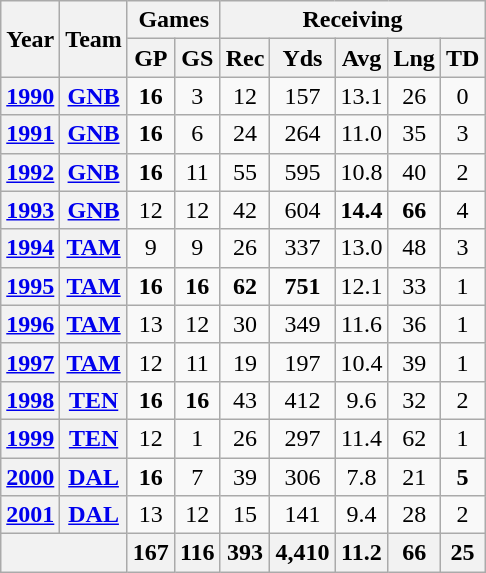<table class="wikitable" style="text-align:center">
<tr>
<th rowspan="2">Year</th>
<th rowspan="2">Team</th>
<th colspan="2">Games</th>
<th colspan="5">Receiving</th>
</tr>
<tr>
<th>GP</th>
<th>GS</th>
<th>Rec</th>
<th>Yds</th>
<th>Avg</th>
<th>Lng</th>
<th>TD</th>
</tr>
<tr>
<th><a href='#'>1990</a></th>
<th><a href='#'>GNB</a></th>
<td><strong>16</strong></td>
<td>3</td>
<td>12</td>
<td>157</td>
<td>13.1</td>
<td>26</td>
<td>0</td>
</tr>
<tr>
<th><a href='#'>1991</a></th>
<th><a href='#'>GNB</a></th>
<td><strong>16</strong></td>
<td>6</td>
<td>24</td>
<td>264</td>
<td>11.0</td>
<td>35</td>
<td>3</td>
</tr>
<tr>
<th><a href='#'>1992</a></th>
<th><a href='#'>GNB</a></th>
<td><strong>16</strong></td>
<td>11</td>
<td>55</td>
<td>595</td>
<td>10.8</td>
<td>40</td>
<td>2</td>
</tr>
<tr>
<th><a href='#'>1993</a></th>
<th><a href='#'>GNB</a></th>
<td>12</td>
<td>12</td>
<td>42</td>
<td>604</td>
<td><strong>14.4</strong></td>
<td><strong>66</strong></td>
<td>4</td>
</tr>
<tr>
<th><a href='#'>1994</a></th>
<th><a href='#'>TAM</a></th>
<td>9</td>
<td>9</td>
<td>26</td>
<td>337</td>
<td>13.0</td>
<td>48</td>
<td>3</td>
</tr>
<tr>
<th><a href='#'>1995</a></th>
<th><a href='#'>TAM</a></th>
<td><strong>16</strong></td>
<td><strong>16</strong></td>
<td><strong>62</strong></td>
<td><strong>751</strong></td>
<td>12.1</td>
<td>33</td>
<td>1</td>
</tr>
<tr>
<th><a href='#'>1996</a></th>
<th><a href='#'>TAM</a></th>
<td>13</td>
<td>12</td>
<td>30</td>
<td>349</td>
<td>11.6</td>
<td>36</td>
<td>1</td>
</tr>
<tr>
<th><a href='#'>1997</a></th>
<th><a href='#'>TAM</a></th>
<td>12</td>
<td>11</td>
<td>19</td>
<td>197</td>
<td>10.4</td>
<td>39</td>
<td>1</td>
</tr>
<tr>
<th><a href='#'>1998</a></th>
<th><a href='#'>TEN</a></th>
<td><strong>16</strong></td>
<td><strong>16</strong></td>
<td>43</td>
<td>412</td>
<td>9.6</td>
<td>32</td>
<td>2</td>
</tr>
<tr>
<th><a href='#'>1999</a></th>
<th><a href='#'>TEN</a></th>
<td>12</td>
<td>1</td>
<td>26</td>
<td>297</td>
<td>11.4</td>
<td>62</td>
<td>1</td>
</tr>
<tr>
<th><a href='#'>2000</a></th>
<th><a href='#'>DAL</a></th>
<td><strong>16</strong></td>
<td>7</td>
<td>39</td>
<td>306</td>
<td>7.8</td>
<td>21</td>
<td><strong>5</strong></td>
</tr>
<tr>
<th><a href='#'>2001</a></th>
<th><a href='#'>DAL</a></th>
<td>13</td>
<td>12</td>
<td>15</td>
<td>141</td>
<td>9.4</td>
<td>28</td>
<td>2</td>
</tr>
<tr>
<th colspan="2"></th>
<th>167</th>
<th>116</th>
<th>393</th>
<th>4,410</th>
<th>11.2</th>
<th>66</th>
<th>25</th>
</tr>
</table>
